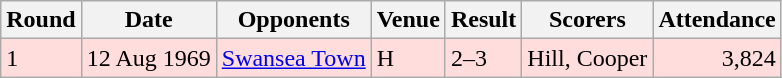<table class="wikitable">
<tr>
<th>Round</th>
<th>Date</th>
<th>Opponents</th>
<th>Venue</th>
<th>Result</th>
<th>Scorers</th>
<th>Attendance</th>
</tr>
<tr bgcolor="#ffdddd">
<td>1</td>
<td>12 Aug 1969</td>
<td><a href='#'>Swansea Town</a></td>
<td>H</td>
<td>2–3</td>
<td>Hill, Cooper</td>
<td align="right">3,824</td>
</tr>
</table>
